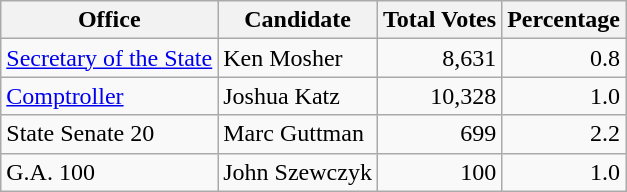<table class="wikitable">
<tr>
<th>Office</th>
<th>Candidate</th>
<th>Total Votes</th>
<th>Percentage</th>
</tr>
<tr>
<td><a href='#'>Secretary of the State</a></td>
<td>Ken Mosher</td>
<td align=right>8,631</td>
<td align=right>0.8</td>
</tr>
<tr>
<td><a href='#'>Comptroller</a></td>
<td>Joshua Katz</td>
<td align=right>10,328</td>
<td align=right>1.0</td>
</tr>
<tr>
<td>State Senate 20</td>
<td>Marc Guttman</td>
<td align=right>699</td>
<td align=right>2.2</td>
</tr>
<tr>
<td>G.A. 100</td>
<td>John Szewczyk</td>
<td align=right>100</td>
<td align=right>1.0</td>
</tr>
</table>
